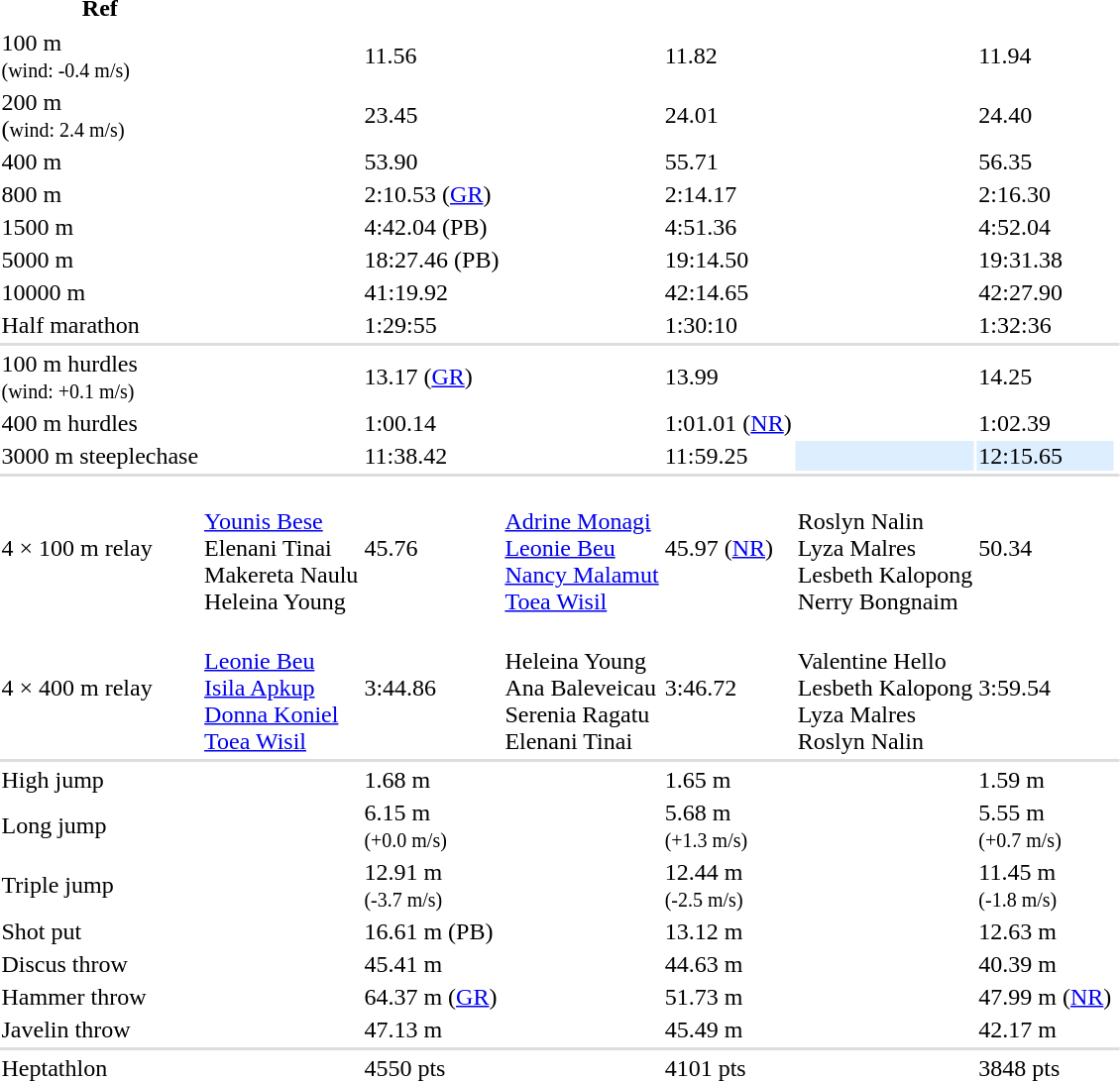<table>
<tr>
<th style="padding:2px;">Ref</th>
</tr>
<tr>
<td>100 m<br><small>(wind: -0.4 m/s)</small></td>
<td></td>
<td>11.56</td>
<td></td>
<td>11.82</td>
<td></td>
<td>11.94</td>
<td align=center></td>
</tr>
<tr>
<td>200 m<br>(<small>wind: 2.4 m/s)</small></td>
<td></td>
<td>23.45</td>
<td></td>
<td>24.01</td>
<td></td>
<td>24.40</td>
<td align=center></td>
</tr>
<tr>
<td>400 m</td>
<td></td>
<td>53.90</td>
<td></td>
<td>55.71</td>
<td></td>
<td>56.35</td>
<td align=center></td>
</tr>
<tr>
<td>800 m</td>
<td></td>
<td>2:10.53 (<a href='#'>GR</a>)</td>
<td></td>
<td>2:14.17</td>
<td></td>
<td>2:16.30</td>
<td align=center></td>
</tr>
<tr>
<td>1500 m</td>
<td></td>
<td>4:42.04 (PB)</td>
<td></td>
<td>4:51.36</td>
<td></td>
<td>4:52.04</td>
<td align=center></td>
</tr>
<tr>
<td>5000 m</td>
<td></td>
<td>18:27.46 (PB)</td>
<td></td>
<td>19:14.50</td>
<td></td>
<td>19:31.38</td>
<td align=center></td>
</tr>
<tr>
<td>10000 m</td>
<td></td>
<td>41:19.92</td>
<td></td>
<td>42:14.65</td>
<td></td>
<td>42:27.90</td>
<td align=center></td>
</tr>
<tr>
<td>Half marathon</td>
<td></td>
<td>1:29:55</td>
<td></td>
<td>1:30:10</td>
<td></td>
<td>1:32:36</td>
<td align=center></td>
</tr>
<tr bgcolor=#DDDDDD>
<td colspan=8></td>
</tr>
<tr>
<td>100 m hurdles<br><small>(wind: +0.1 m/s)</small></td>
<td></td>
<td>13.17 (<a href='#'>GR</a>)</td>
<td></td>
<td>13.99</td>
<td></td>
<td>14.25</td>
<td align=center></td>
</tr>
<tr>
<td>400 m hurdles</td>
<td></td>
<td>1:00.14</td>
<td></td>
<td>1:01.01 (<a href='#'>NR</a>)</td>
<td></td>
<td>1:02.39</td>
<td align=center></td>
</tr>
<tr>
<td>3000 m steeplechase</td>
<td></td>
<td>11:38.42</td>
<td></td>
<td>11:59.25</td>
<td bgcolor=#def></td>
<td bgcolor=#def>12:15.65</td>
<td align=center></td>
</tr>
<tr bgcolor=#DDDDDD>
<td colspan=8></td>
</tr>
<tr>
<td>4 × 100 m relay</td>
<td><br><a href='#'>Younis Bese</a><br>Elenani Tinai<br>Makereta Naulu<br>Heleina Young</td>
<td>45.76</td>
<td><br><a href='#'>Adrine Monagi</a><br><a href='#'>Leonie Beu</a><br><a href='#'>Nancy Malamut</a><br><a href='#'>Toea Wisil</a></td>
<td>45.97 (<a href='#'>NR</a>)</td>
<td><br>Roslyn Nalin<br>Lyza Malres<br>Lesbeth Kalopong<br>Nerry Bongnaim</td>
<td>50.34</td>
<td align=center></td>
</tr>
<tr>
<td>4 × 400 m relay</td>
<td><br><a href='#'>Leonie Beu</a><br><a href='#'>Isila Apkup</a><br><a href='#'>Donna Koniel</a><br><a href='#'>Toea Wisil</a></td>
<td>3:44.86</td>
<td><br>Heleina Young<br>Ana Baleveicau<br>Serenia Ragatu<br>Elenani Tinai</td>
<td>3:46.72</td>
<td><br>Valentine Hello<br>Lesbeth Kalopong<br>Lyza Malres<br>Roslyn Nalin</td>
<td>3:59.54</td>
<td align=center></td>
</tr>
<tr bgcolor=#DDDDDD>
<td colspan=8></td>
</tr>
<tr>
<td>High jump</td>
<td></td>
<td>1.68 m</td>
<td></td>
<td>1.65 m</td>
<td></td>
<td>1.59 m</td>
<td align=center></td>
</tr>
<tr>
<td>Long jump</td>
<td></td>
<td>6.15 m<br> <small>(+0.0 m/s)</small></td>
<td></td>
<td>5.68 m <br><small>(+1.3 m/s)</small></td>
<td></td>
<td>5.55 m <br><small>(+0.7 m/s)</small></td>
<td align=center></td>
</tr>
<tr>
<td>Triple jump</td>
<td></td>
<td>12.91 m <br><small>(-3.7 m/s)</small></td>
<td></td>
<td>12.44 m <br><small>(-2.5 m/s)</small></td>
<td></td>
<td>11.45 m <br><small>(-1.8 m/s)</small></td>
<td align=center></td>
</tr>
<tr>
<td>Shot put</td>
<td></td>
<td>16.61 m (PB)</td>
<td></td>
<td>13.12 m</td>
<td></td>
<td>12.63 m</td>
<td align=center></td>
</tr>
<tr>
<td>Discus throw</td>
<td></td>
<td>45.41 m</td>
<td></td>
<td>44.63 m</td>
<td></td>
<td>40.39 m</td>
<td align=center></td>
</tr>
<tr>
<td>Hammer throw</td>
<td></td>
<td>64.37 m (<a href='#'>GR</a>)</td>
<td></td>
<td>51.73 m</td>
<td></td>
<td>47.99 m (<a href='#'>NR</a>)</td>
<td align=center></td>
</tr>
<tr>
<td>Javelin throw</td>
<td></td>
<td>47.13 m</td>
<td></td>
<td>45.49 m</td>
<td></td>
<td>42.17 m</td>
<td align=center></td>
</tr>
<tr bgcolor=#DDDDDD>
<td colspan=8></td>
</tr>
<tr>
<td>Heptathlon</td>
<td></td>
<td>4550 pts</td>
<td></td>
<td>4101 pts</td>
<td></td>
<td>3848 pts</td>
<td align=center></td>
</tr>
</table>
